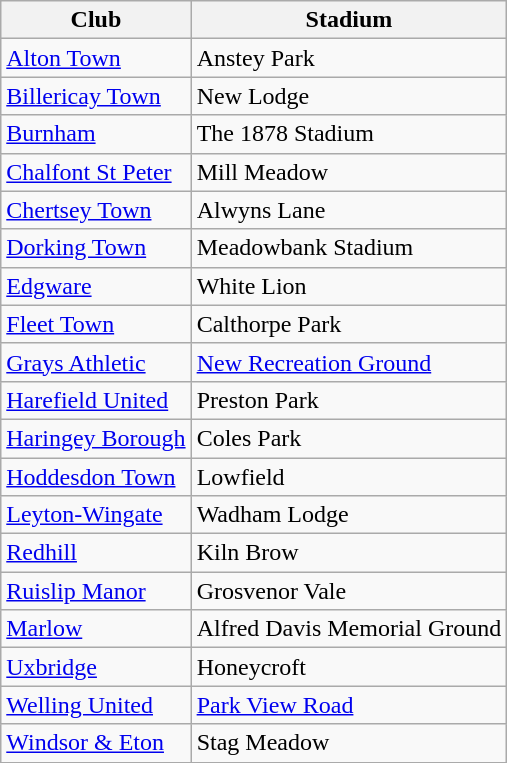<table class="wikitable sortable">
<tr>
<th>Club</th>
<th>Stadium</th>
</tr>
<tr>
<td><a href='#'>Alton Town</a></td>
<td>Anstey Park</td>
</tr>
<tr>
<td><a href='#'>Billericay Town</a></td>
<td>New Lodge</td>
</tr>
<tr>
<td><a href='#'>Burnham</a></td>
<td>The 1878 Stadium</td>
</tr>
<tr>
<td><a href='#'>Chalfont St Peter</a></td>
<td>Mill Meadow</td>
</tr>
<tr>
<td><a href='#'>Chertsey Town</a></td>
<td>Alwyns Lane</td>
</tr>
<tr>
<td><a href='#'>Dorking Town</a></td>
<td>Meadowbank Stadium</td>
</tr>
<tr>
<td><a href='#'>Edgware</a></td>
<td>White Lion</td>
</tr>
<tr>
<td><a href='#'>Fleet Town</a></td>
<td>Calthorpe Park</td>
</tr>
<tr>
<td><a href='#'>Grays Athletic</a></td>
<td><a href='#'>New Recreation Ground</a></td>
</tr>
<tr>
<td><a href='#'>Harefield United</a></td>
<td>Preston Park</td>
</tr>
<tr>
<td><a href='#'>Haringey Borough</a></td>
<td>Coles Park</td>
</tr>
<tr>
<td><a href='#'>Hoddesdon Town</a></td>
<td>Lowfield</td>
</tr>
<tr>
<td><a href='#'>Leyton-Wingate</a></td>
<td>Wadham Lodge</td>
</tr>
<tr>
<td><a href='#'>Redhill</a></td>
<td>Kiln Brow</td>
</tr>
<tr>
<td><a href='#'>Ruislip Manor</a></td>
<td>Grosvenor Vale</td>
</tr>
<tr>
<td><a href='#'>Marlow</a></td>
<td>Alfred Davis Memorial Ground</td>
</tr>
<tr>
<td><a href='#'>Uxbridge</a></td>
<td>Honeycroft</td>
</tr>
<tr>
<td><a href='#'>Welling United</a></td>
<td><a href='#'>Park View Road</a></td>
</tr>
<tr>
<td><a href='#'>Windsor & Eton</a></td>
<td>Stag Meadow</td>
</tr>
</table>
